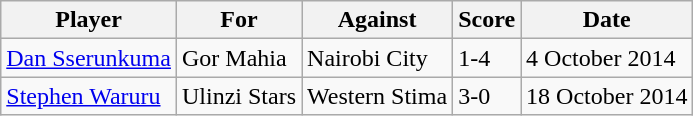<table class="wikitable">
<tr>
<th>Player</th>
<th>For</th>
<th>Against</th>
<th>Score</th>
<th>Date</th>
</tr>
<tr>
<td> <a href='#'>Dan Sserunkuma</a></td>
<td>Gor Mahia</td>
<td>Nairobi City</td>
<td>1-4</td>
<td>4 October 2014</td>
</tr>
<tr>
<td> <a href='#'>Stephen Waruru</a></td>
<td>Ulinzi Stars</td>
<td>Western Stima</td>
<td>3-0</td>
<td>18 October 2014</td>
</tr>
</table>
